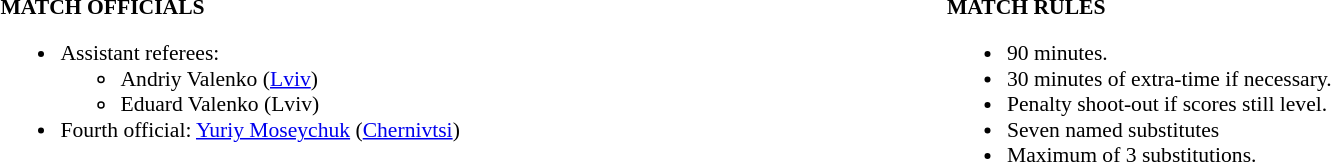<table width=100% style="font-size: 90%">
<tr>
<td width=50% valign=top><br><strong>MATCH OFFICIALS</strong><ul><li>Assistant referees:<ul><li>Andriy Valenko (<a href='#'>Lviv</a>)</li><li>Eduard Valenko (Lviv)</li></ul></li><li>Fourth official: <a href='#'>Yuriy Moseychuk</a> (<a href='#'>Chernivtsi</a>)</li></ul></td>
<td width=50% valign=top><br><strong>MATCH RULES</strong><ul><li>90 minutes.</li><li>30 minutes of extra-time if necessary.</li><li>Penalty shoot-out if scores still level.</li><li>Seven named substitutes</li><li>Maximum of 3 substitutions.</li></ul></td>
</tr>
</table>
